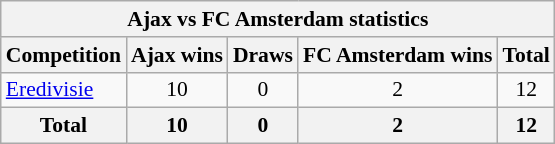<table class="wikitable" style="font-size: 90%">
<tr>
<th colspan="5">Ajax vs FC Amsterdam statistics</th>
</tr>
<tr>
<th>Competition</th>
<th>Ajax wins</th>
<th>Draws</th>
<th>FC Amsterdam wins</th>
<th>Total</th>
</tr>
<tr>
<td><a href='#'>Eredivisie</a></td>
<td style="text-align: center">10</td>
<td style="text-align: center">0</td>
<td style="text-align: center">2</td>
<td style="text-align: center">12</td>
</tr>
<tr>
<th>Total</th>
<th>10</th>
<th>0</th>
<th>2</th>
<th>12</th>
</tr>
</table>
